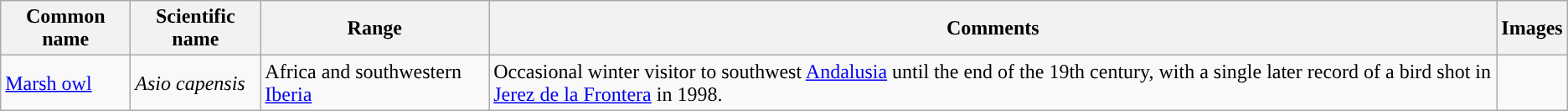<table class="wikitable">
<tr>
<th>Common name</th>
<th>Scientific name</th>
<th>Range</th>
<th class="unsortable">Comments</th>
<th>Images</th>
</tr>
<tr>
<td><a href='#'>Marsh owl</a></td>
<td><em>Asio capensis</em></td>
<td>Africa and southwestern <a href='#'>Iberia</a></td>
<td>Occasional winter visitor to southwest <a href='#'>Andalusia</a> until the end of the 19th century, with a single later record of a bird shot in <a href='#'>Jerez de la Frontera</a> in 1998.</td>
<td></td>
</tr>
</table>
